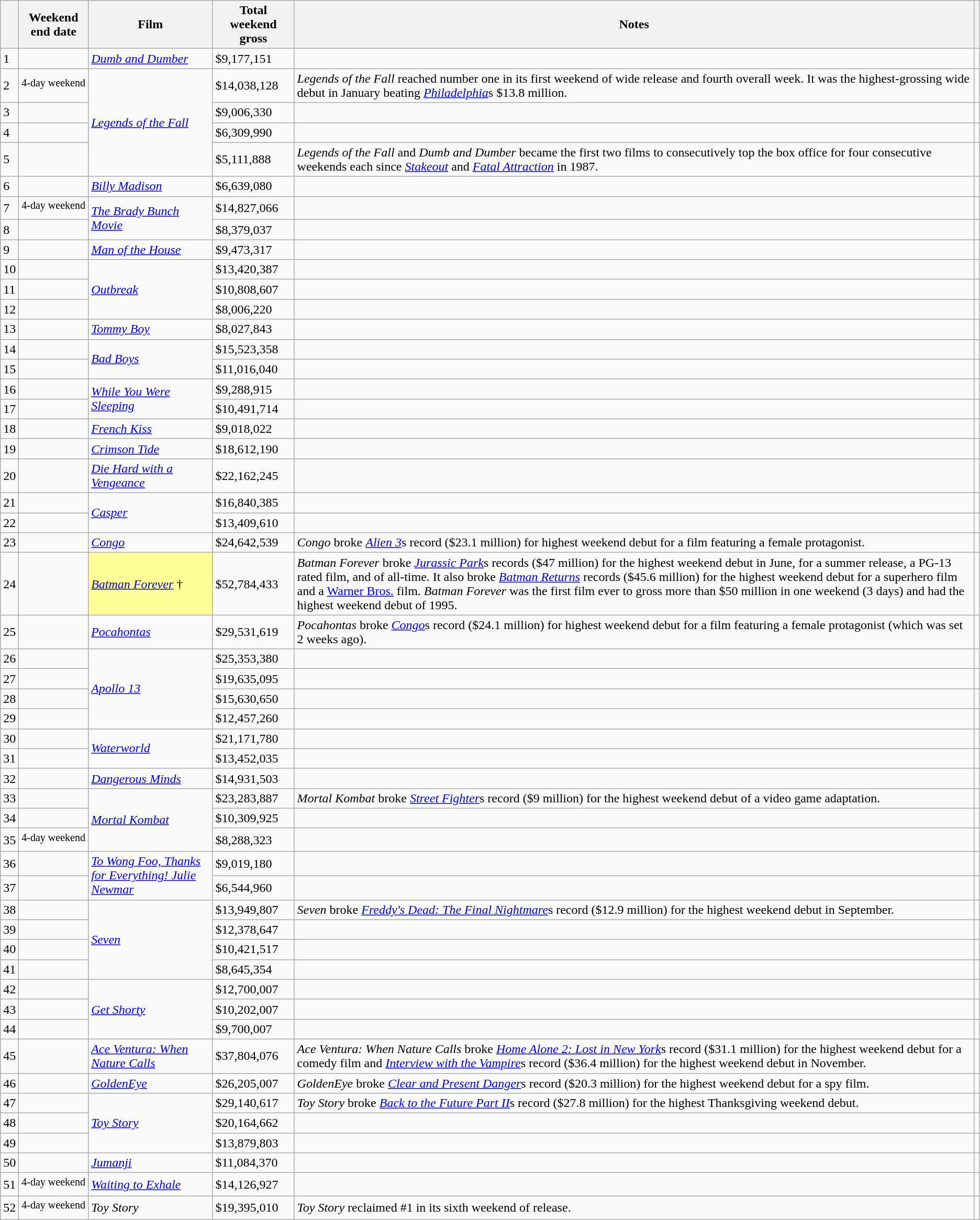<table class="wikitable sortable">
<tr>
<th></th>
<th>Weekend end date</th>
<th>Film</th>
<th>Total weekend gross</th>
<th>Notes</th>
<th class="unsortable"></th>
</tr>
<tr>
<td>1</td>
<td></td>
<td><em><a href='#'>Dumb and Dumber</a></em></td>
<td>$9,177,151</td>
<td></td>
<td></td>
</tr>
<tr>
<td>2</td>
<td><sup>4-day weekend</sup> </td>
<td rowspan="4"><em><a href='#'>Legends of the Fall</a></em></td>
<td>$14,038,128</td>
<td><em>Legends of the Fall</em> reached number one in its first weekend of wide release and fourth overall week. It was the highest-grossing wide debut in January beating <em><a href='#'>Philadelphia</a></em>s $13.8 million.</td>
<td></td>
</tr>
<tr>
<td>3</td>
<td></td>
<td>$9,006,330</td>
<td></td>
<td></td>
</tr>
<tr>
<td>4</td>
<td></td>
<td>$6,309,990</td>
<td></td>
<td></td>
</tr>
<tr>
<td>5</td>
<td></td>
<td>$5,111,888</td>
<td><em>Legends of the Fall</em> and <em>Dumb and Dumber</em> became the first two films to consecutively top the box office for four consecutive weekends each since <em><a href='#'>Stakeout</a></em> and <em><a href='#'>Fatal Attraction</a></em> in 1987.</td>
<td></td>
</tr>
<tr>
<td>6</td>
<td></td>
<td><em><a href='#'>Billy Madison</a></em></td>
<td>$6,639,080</td>
<td></td>
<td></td>
</tr>
<tr>
<td>7</td>
<td><sup>4-day weekend</sup> </td>
<td rowspan="2"><em><a href='#'>The Brady Bunch Movie</a></em></td>
<td>$14,827,066</td>
<td></td>
<td></td>
</tr>
<tr>
<td>8</td>
<td></td>
<td>$8,379,037</td>
<td></td>
<td></td>
</tr>
<tr>
<td>9</td>
<td></td>
<td><em><a href='#'>Man of the House</a></em></td>
<td>$9,473,317</td>
<td></td>
<td></td>
</tr>
<tr>
<td>10</td>
<td></td>
<td rowspan="3"><em><a href='#'>Outbreak</a></em></td>
<td>$13,420,387</td>
<td></td>
<td></td>
</tr>
<tr>
<td>11</td>
<td></td>
<td>$10,808,607</td>
<td></td>
<td></td>
</tr>
<tr>
<td>12</td>
<td></td>
<td>$8,006,220</td>
<td></td>
<td></td>
</tr>
<tr>
<td>13</td>
<td></td>
<td><em><a href='#'>Tommy Boy</a></em></td>
<td>$8,027,843</td>
<td></td>
<td></td>
</tr>
<tr>
<td>14</td>
<td></td>
<td rowspan="2"><em><a href='#'>Bad Boys</a></em></td>
<td>$15,523,358</td>
<td></td>
<td></td>
</tr>
<tr>
<td>15</td>
<td></td>
<td>$11,016,040</td>
<td></td>
<td></td>
</tr>
<tr>
<td>16</td>
<td></td>
<td rowspan="2"><em><a href='#'>While You Were Sleeping</a></em></td>
<td>$9,288,915</td>
<td></td>
<td></td>
</tr>
<tr>
<td>17</td>
<td></td>
<td>$10,491,714</td>
<td></td>
<td></td>
</tr>
<tr>
<td>18</td>
<td></td>
<td><em><a href='#'>French Kiss</a></em></td>
<td>$9,018,022</td>
<td></td>
<td></td>
</tr>
<tr>
<td>19</td>
<td></td>
<td><em><a href='#'>Crimson Tide</a></em></td>
<td>$18,612,190</td>
<td></td>
<td></td>
</tr>
<tr>
<td>20</td>
<td></td>
<td><em><a href='#'>Die Hard with a Vengeance</a></em></td>
<td>$22,162,245</td>
<td></td>
<td></td>
</tr>
<tr>
<td>21</td>
<td></td>
<td rowspan="2"><em><a href='#'>Casper</a></em></td>
<td>$16,840,385</td>
<td></td>
<td></td>
</tr>
<tr>
<td>22</td>
<td></td>
<td>$13,409,610</td>
<td></td>
<td></td>
</tr>
<tr>
<td>23</td>
<td></td>
<td><em><a href='#'>Congo</a></em></td>
<td>$24,642,539</td>
<td><em>Congo</em> broke <em><a href='#'>Alien 3</a></em>s record ($23.1 million) for highest weekend debut for a film featuring a female protagonist.</td>
<td></td>
</tr>
<tr>
<td>24</td>
<td></td>
<td style="background-color:#FFFF99"><em><a href='#'>Batman Forever</a></em> †</td>
<td>$52,784,433</td>
<td><em>Batman Forever</em> broke <em><a href='#'>Jurassic Park</a></em>s records ($47 million) for the highest weekend debut in June, for a summer release, a PG-13 rated film, and of all-time. It also broke <em><a href='#'>Batman Returns</a></em> records ($45.6 million) for the highest weekend debut for a superhero film and a <a href='#'>Warner Bros.</a> film. <em>Batman Forever</em> was the first film ever to gross more than $50 million in one weekend (3 days) and had the highest weekend debut of 1995.</td>
<td></td>
</tr>
<tr>
<td>25</td>
<td></td>
<td><em><a href='#'>Pocahontas</a></em></td>
<td>$29,531,619</td>
<td><em>Pocahontas</em> broke <em><a href='#'>Congo</a></em>s record ($24.1 million) for highest weekend debut for a film featuring a female protagonist (which was set 2 weeks ago).</td>
<td></td>
</tr>
<tr>
<td>26</td>
<td></td>
<td rowspan="4"><em><a href='#'>Apollo 13</a></em></td>
<td>$25,353,380</td>
<td></td>
<td></td>
</tr>
<tr>
<td>27</td>
<td></td>
<td>$19,635,095</td>
<td></td>
<td></td>
</tr>
<tr>
<td>28</td>
<td></td>
<td>$15,630,650</td>
<td></td>
<td></td>
</tr>
<tr>
<td>29</td>
<td></td>
<td>$12,457,260</td>
<td></td>
<td></td>
</tr>
<tr>
<td>30</td>
<td></td>
<td rowspan="2"><em><a href='#'>Waterworld</a></em></td>
<td>$21,171,780</td>
<td></td>
<td></td>
</tr>
<tr>
<td>31</td>
<td></td>
<td>$13,452,035</td>
<td></td>
<td></td>
</tr>
<tr>
<td>32</td>
<td></td>
<td><em><a href='#'>Dangerous Minds</a></em></td>
<td>$14,931,503</td>
<td></td>
<td></td>
</tr>
<tr>
<td>33</td>
<td></td>
<td rowspan="3"><em><a href='#'>Mortal Kombat</a></em></td>
<td>$23,283,887</td>
<td><em>Mortal Kombat</em> broke <em><a href='#'>Street Fighter</a></em>s record ($9 million) for the highest weekend debut of a video game adaptation.</td>
<td></td>
</tr>
<tr>
<td>34</td>
<td></td>
<td>$10,309,925</td>
<td></td>
<td></td>
</tr>
<tr>
<td>35</td>
<td><sup>4-day weekend</sup> </td>
<td>$8,288,323</td>
<td></td>
<td></td>
</tr>
<tr>
<td>36</td>
<td></td>
<td rowspan="2"><em><a href='#'>To Wong Foo, Thanks for Everything! Julie Newmar</a></em></td>
<td>$9,019,180</td>
<td></td>
<td></td>
</tr>
<tr>
<td>37</td>
<td></td>
<td>$6,544,960</td>
<td></td>
<td></td>
</tr>
<tr>
<td>38</td>
<td></td>
<td rowspan="4"><em><a href='#'>Seven</a></em></td>
<td>$13,949,807</td>
<td><em>Seven</em> broke <em><a href='#'>Freddy's Dead: The Final Nightmare</a></em>s record ($12.9 million) for the highest weekend debut in September.</td>
<td></td>
</tr>
<tr>
<td>39</td>
<td></td>
<td>$12,378,647</td>
<td></td>
<td></td>
</tr>
<tr>
<td>40</td>
<td></td>
<td>$10,421,517</td>
<td></td>
<td></td>
</tr>
<tr>
<td>41</td>
<td></td>
<td>$8,645,354</td>
<td></td>
<td></td>
</tr>
<tr>
<td>42</td>
<td></td>
<td rowspan="3"><em><a href='#'>Get Shorty</a></em></td>
<td>$12,700,007</td>
<td></td>
<td></td>
</tr>
<tr>
<td>43</td>
<td></td>
<td>$10,202,007</td>
<td></td>
<td></td>
</tr>
<tr>
<td>44</td>
<td></td>
<td>$9,700,007</td>
<td></td>
<td></td>
</tr>
<tr>
<td>45</td>
<td></td>
<td><em><a href='#'>Ace Ventura: When Nature Calls</a></em></td>
<td>$37,804,076</td>
<td><em>Ace Ventura: When Nature Calls</em> broke <em><a href='#'>Home Alone 2: Lost in New York</a></em>s record ($31.1 million) for the highest weekend debut for a comedy film and <em><a href='#'>Interview with the Vampire</a></em>s record ($36.4 million) for the highest weekend debut in November.</td>
<td></td>
</tr>
<tr>
<td>46</td>
<td></td>
<td><em><a href='#'>GoldenEye</a></em></td>
<td>$26,205,007</td>
<td><em>GoldenEye</em> broke <em><a href='#'>Clear and Present Danger</a></em>s record ($20.3 million) for the highest weekend debut for a spy film.</td>
<td></td>
</tr>
<tr>
<td>47</td>
<td></td>
<td rowspan="3"><em><a href='#'>Toy Story</a></em></td>
<td>$29,140,617</td>
<td><em>Toy Story</em> broke <em><a href='#'>Back to the Future Part II</a></em>s record ($27.8 million) for the highest Thanksgiving weekend debut.</td>
<td></td>
</tr>
<tr>
<td>48</td>
<td></td>
<td>$20,164,662</td>
<td></td>
<td></td>
</tr>
<tr>
<td>49</td>
<td></td>
<td>$13,879,803</td>
<td></td>
<td></td>
</tr>
<tr>
<td>50</td>
<td></td>
<td><em><a href='#'>Jumanji</a></em></td>
<td>$11,084,370</td>
<td></td>
<td></td>
</tr>
<tr>
<td>51</td>
<td><sup>4-day weekend</sup> </td>
<td><em><a href='#'>Waiting to Exhale</a></em></td>
<td>$14,126,927</td>
<td></td>
<td></td>
</tr>
<tr>
<td>52</td>
<td><sup>4-day weekend</sup> </td>
<td><em>Toy Story</em></td>
<td>$19,395,010</td>
<td><em>Toy Story</em> reclaimed #1 in its sixth weekend of release.</td>
<td></td>
</tr>
</table>
